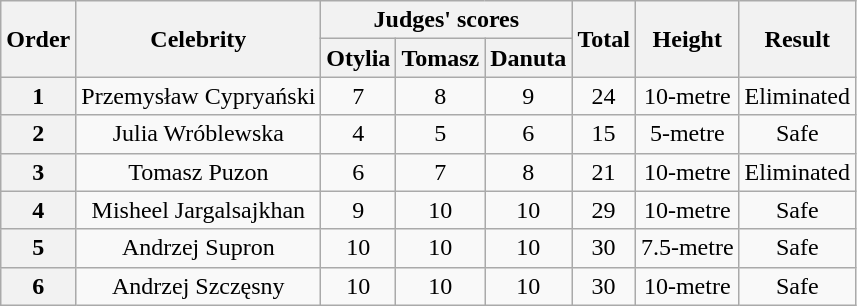<table class="wikitable" style="margin= auto; text-align: center;">
<tr>
<th scope=row rowspan=2>Order</th>
<th rowspan=2>Celebrity</th>
<th colspan=3>Judges' scores</th>
<th rowspan=2>Total</th>
<th rowspan=2>Height</th>
<th rowspan=2>Result</th>
</tr>
<tr>
<th>Otylia</th>
<th>Tomasz</th>
<th>Danuta</th>
</tr>
<tr>
<th scope=row>1</th>
<td>Przemysław Cypryański</td>
<td>7</td>
<td>8</td>
<td>9</td>
<td>24</td>
<td>10-metre</td>
<td>Eliminated</td>
</tr>
<tr>
<th scope=row>2</th>
<td>Julia Wróblewska</td>
<td>4</td>
<td>5</td>
<td>6</td>
<td>15</td>
<td>5-metre</td>
<td>Safe</td>
</tr>
<tr>
<th scope=row>3</th>
<td>Tomasz Puzon</td>
<td>6</td>
<td>7</td>
<td>8</td>
<td>21</td>
<td>10-metre</td>
<td>Eliminated</td>
</tr>
<tr>
<th scope=row>4</th>
<td>Misheel Jargalsajkhan</td>
<td>9</td>
<td>10</td>
<td>10</td>
<td>29</td>
<td>10-metre</td>
<td>Safe</td>
</tr>
<tr>
<th scope=row>5</th>
<td>Andrzej Supron</td>
<td>10</td>
<td>10</td>
<td>10</td>
<td>30</td>
<td>7.5-metre</td>
<td>Safe</td>
</tr>
<tr>
<th scope=row>6</th>
<td>Andrzej Szczęsny</td>
<td>10</td>
<td>10</td>
<td>10</td>
<td>30</td>
<td>10-metre</td>
<td>Safe</td>
</tr>
</table>
